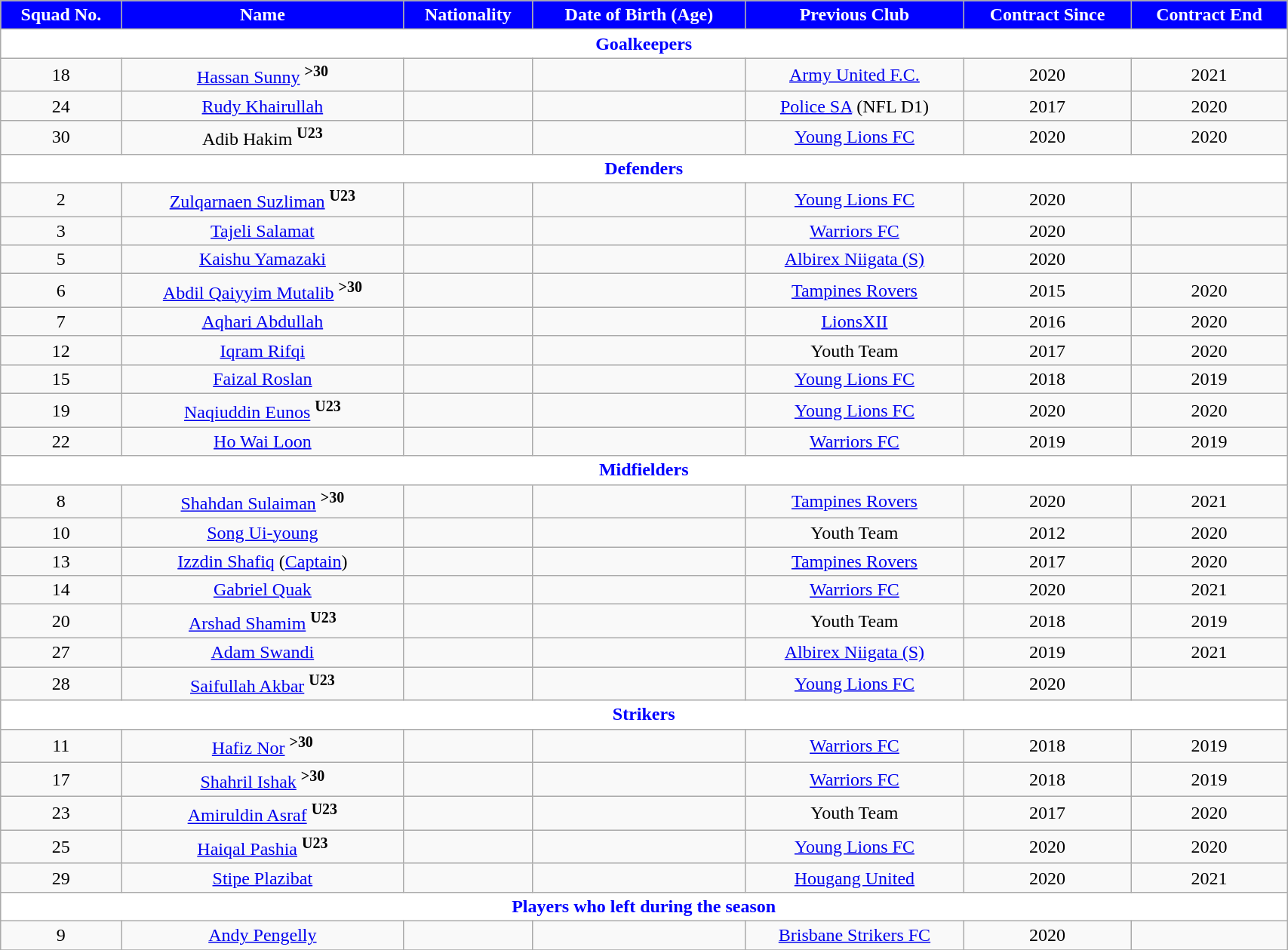<table class="wikitable" style="text-align:center; font-size:100%; width:90%;">
<tr>
<th style="background:Blue; color:white; text-align:center;">Squad No.</th>
<th style="background:Blue; color:white; text-align:center;">Name</th>
<th style="background:Blue; color:white; text-align:center;">Nationality</th>
<th style="background:Blue; color:white; text-align:center;">Date of Birth (Age)</th>
<th style="background:Blue; color:white; text-align:center;">Previous Club</th>
<th style="background:Blue; color:white; text-align:center;">Contract Since</th>
<th style="background:Blue; color:white; text-align:center;">Contract End</th>
</tr>
<tr>
<th colspan="8" style="background:white; color:blue; text-align:center">Goalkeepers</th>
</tr>
<tr>
<td>18</td>
<td><a href='#'>Hassan Sunny</a> <sup><strong>>30</strong></sup></td>
<td></td>
<td></td>
<td> <a href='#'>Army United F.C.</a></td>
<td>2020</td>
<td>2021</td>
</tr>
<tr>
<td>24</td>
<td><a href='#'>Rudy Khairullah</a></td>
<td></td>
<td></td>
<td> <a href='#'>Police SA</a> (NFL D1)</td>
<td>2017</td>
<td>2020</td>
</tr>
<tr>
<td>30</td>
<td>Adib Hakim <sup><strong>U23</strong></sup></td>
<td></td>
<td></td>
<td> <a href='#'>Young Lions FC</a></td>
<td>2020</td>
<td>2020</td>
</tr>
<tr>
<th colspan="8" style="background:white; color:blue; text-align:center">Defenders</th>
</tr>
<tr>
<td>2</td>
<td><a href='#'>Zulqarnaen Suzliman</a> <sup><strong>U23</strong></sup></td>
<td></td>
<td></td>
<td> <a href='#'>Young Lions FC</a></td>
<td>2020</td>
<td></td>
</tr>
<tr>
<td>3</td>
<td><a href='#'>Tajeli Salamat</a></td>
<td></td>
<td></td>
<td> <a href='#'>Warriors FC</a></td>
<td>2020</td>
<td></td>
</tr>
<tr>
<td>5</td>
<td><a href='#'>Kaishu Yamazaki</a></td>
<td></td>
<td></td>
<td> <a href='#'>Albirex Niigata (S)</a></td>
<td>2020</td>
<td></td>
</tr>
<tr>
<td>6</td>
<td><a href='#'>Abdil Qaiyyim Mutalib</a> <sup><strong>>30</strong></sup></td>
<td></td>
<td></td>
<td> <a href='#'>Tampines Rovers</a></td>
<td>2015</td>
<td>2020</td>
</tr>
<tr>
<td>7</td>
<td><a href='#'>Aqhari Abdullah</a></td>
<td></td>
<td></td>
<td> <a href='#'>LionsXII</a></td>
<td>2016</td>
<td>2020</td>
</tr>
<tr>
<td>12</td>
<td><a href='#'>Iqram Rifqi</a></td>
<td></td>
<td></td>
<td>Youth Team</td>
<td>2017</td>
<td>2020</td>
</tr>
<tr>
<td>15</td>
<td><a href='#'>Faizal Roslan</a></td>
<td></td>
<td></td>
<td> <a href='#'>Young Lions FC</a></td>
<td>2018</td>
<td>2019</td>
</tr>
<tr>
<td>19</td>
<td><a href='#'>Naqiuddin Eunos</a> <sup><strong>U23</strong></sup></td>
<td></td>
<td></td>
<td> <a href='#'>Young Lions FC</a></td>
<td>2020</td>
<td>2020</td>
</tr>
<tr>
<td>22</td>
<td><a href='#'>Ho Wai Loon</a></td>
<td></td>
<td></td>
<td> <a href='#'>Warriors FC</a></td>
<td>2019</td>
<td>2019</td>
</tr>
<tr>
<th colspan="8" style="background:white; color:blue; text-align:center">Midfielders</th>
</tr>
<tr>
<td>8</td>
<td><a href='#'>Shahdan Sulaiman</a> <sup><strong>>30</strong></sup></td>
<td></td>
<td></td>
<td> <a href='#'>Tampines Rovers</a></td>
<td>2020</td>
<td>2021</td>
</tr>
<tr>
<td>10</td>
<td><a href='#'>Song Ui-young</a></td>
<td></td>
<td></td>
<td>Youth Team</td>
<td>2012</td>
<td>2020</td>
</tr>
<tr>
<td>13</td>
<td><a href='#'>Izzdin Shafiq</a> (<a href='#'>Captain</a>)</td>
<td></td>
<td></td>
<td> <a href='#'>Tampines Rovers</a></td>
<td>2017</td>
<td>2020</td>
</tr>
<tr>
<td>14</td>
<td><a href='#'>Gabriel Quak</a></td>
<td></td>
<td></td>
<td> <a href='#'>Warriors FC</a></td>
<td>2020</td>
<td>2021</td>
</tr>
<tr>
<td>20</td>
<td><a href='#'>Arshad Shamim</a> <sup><strong>U23</strong></sup></td>
<td></td>
<td></td>
<td>Youth Team</td>
<td>2018</td>
<td>2019</td>
</tr>
<tr>
<td>27</td>
<td><a href='#'>Adam Swandi</a></td>
<td></td>
<td></td>
<td> <a href='#'>Albirex Niigata (S)</a></td>
<td>2019</td>
<td>2021</td>
</tr>
<tr>
<td>28</td>
<td><a href='#'>Saifullah Akbar</a> <sup><strong>U23</strong></sup></td>
<td></td>
<td></td>
<td> <a href='#'>Young Lions FC</a></td>
<td>2020</td>
<td></td>
</tr>
<tr>
<th colspan="8" style="background:white; color:blue; text-align:center">Strikers</th>
</tr>
<tr>
<td>11</td>
<td><a href='#'>Hafiz Nor</a> <sup><strong>>30</strong></sup></td>
<td></td>
<td></td>
<td> <a href='#'>Warriors FC</a></td>
<td>2018</td>
<td>2019</td>
</tr>
<tr>
<td>17</td>
<td><a href='#'>Shahril Ishak</a> <sup><strong>>30</strong></sup></td>
<td></td>
<td></td>
<td> <a href='#'>Warriors FC</a></td>
<td>2018</td>
<td>2019</td>
</tr>
<tr>
<td>23</td>
<td><a href='#'>Amiruldin Asraf</a> <sup><strong>U23</strong></sup></td>
<td></td>
<td></td>
<td>Youth Team</td>
<td>2017</td>
<td>2020</td>
</tr>
<tr>
<td>25</td>
<td><a href='#'>Haiqal Pashia</a> <sup><strong>U23</strong></sup></td>
<td></td>
<td></td>
<td> <a href='#'>Young Lions FC</a></td>
<td>2020</td>
<td>2020</td>
</tr>
<tr>
<td>29</td>
<td><a href='#'>Stipe Plazibat</a></td>
<td></td>
<td></td>
<td> <a href='#'>Hougang United</a></td>
<td>2020</td>
<td>2021</td>
</tr>
<tr>
<th colspan="8" style="background:white; color:blue; text-align:center">Players who left during the season</th>
</tr>
<tr>
<td>9</td>
<td><a href='#'>Andy Pengelly</a></td>
<td></td>
<td></td>
<td> <a href='#'>Brisbane Strikers FC</a></td>
<td>2020</td>
<td></td>
</tr>
<tr>
</tr>
</table>
